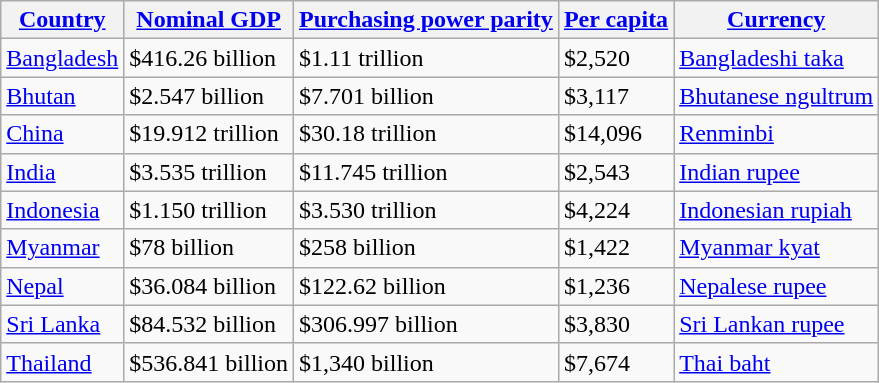<table class="wikitable">
<tr>
<th><a href='#'>Country</a></th>
<th><a href='#'>Nominal GDP</a></th>
<th><a href='#'>Purchasing power parity</a></th>
<th><a href='#'>Per capita</a></th>
<th><a href='#'>Currency</a></th>
</tr>
<tr>
<td><a href='#'>Bangladesh</a></td>
<td>$416.26 billion</td>
<td>$1.11 trillion</td>
<td>$2,520</td>
<td><a href='#'>Bangladeshi taka</a></td>
</tr>
<tr>
<td><a href='#'>Bhutan</a></td>
<td>$2.547 billion</td>
<td>$7.701 billion</td>
<td>$3,117</td>
<td><a href='#'>Bhutanese ngultrum</a></td>
</tr>
<tr>
<td><a href='#'>China</a></td>
<td>$19.912 trillion</td>
<td>$30.18 trillion</td>
<td>$14,096</td>
<td><a href='#'>Renminbi</a></td>
</tr>
<tr>
<td><a href='#'>India</a></td>
<td>$3.535 trillion</td>
<td>$11.745 trillion</td>
<td>$2,543</td>
<td><a href='#'>Indian rupee</a></td>
</tr>
<tr>
<td><a href='#'>Indonesia</a></td>
<td>$1.150 trillion</td>
<td>$3.530 trillion</td>
<td>$4,224</td>
<td><a href='#'>Indonesian rupiah</a></td>
</tr>
<tr>
<td><a href='#'>Myanmar</a></td>
<td>$78 billion</td>
<td>$258 billion</td>
<td>$1,422</td>
<td><a href='#'>Myanmar kyat</a></td>
</tr>
<tr>
<td><a href='#'>Nepal</a></td>
<td>$36.084 billion</td>
<td>$122.62 billion</td>
<td>$1,236</td>
<td><a href='#'>Nepalese rupee</a></td>
</tr>
<tr>
<td><a href='#'>Sri Lanka</a></td>
<td>$84.532 billion</td>
<td>$306.997 billion</td>
<td>$3,830</td>
<td><a href='#'>Sri Lankan rupee</a></td>
</tr>
<tr>
<td><a href='#'>Thailand</a></td>
<td>$536.841 billion</td>
<td>$1,340 billion</td>
<td>$7,674</td>
<td><a href='#'>Thai baht</a></td>
</tr>
</table>
